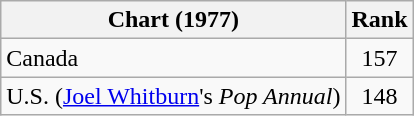<table class="wikitable">
<tr>
<th align="left">Chart (1977)</th>
<th style="text-align:center;">Rank</th>
</tr>
<tr>
<td>Canada</td>
<td style="text-align:center;">157</td>
</tr>
<tr>
<td>U.S. (<a href='#'>Joel Whitburn</a>'s <em>Pop Annual</em>)</td>
<td style="text-align:center;">148</td>
</tr>
</table>
